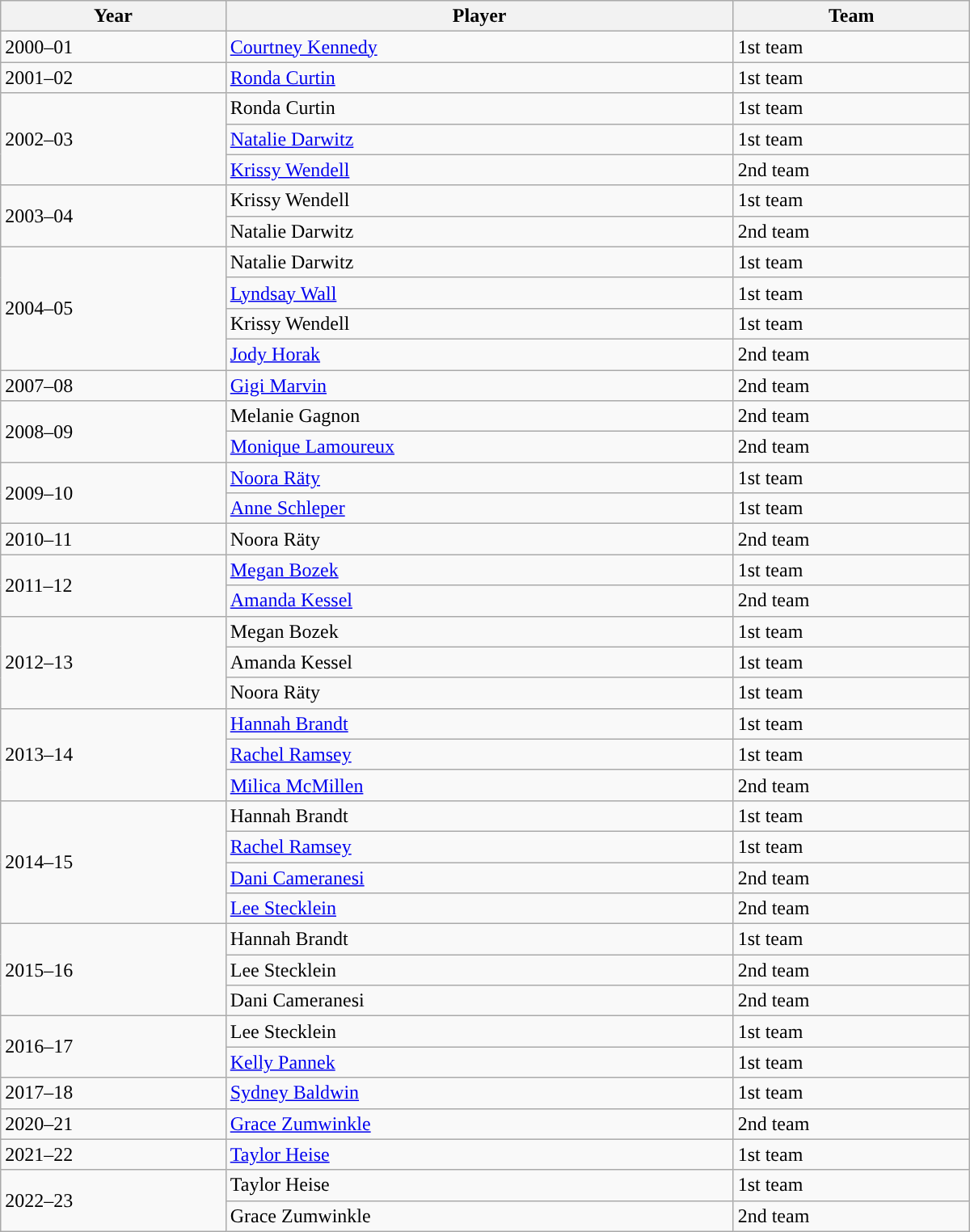<table class="wikitable" style="width: 50em">
<tr>
<th>Year</th>
<th>Player</th>
<th>Team</th>
</tr>
<tr>
<td>2000–01</td>
<td><a href='#'>Courtney Kennedy</a></td>
<td>1st team</td>
</tr>
<tr>
<td>2001–02</td>
<td><a href='#'>Ronda Curtin</a></td>
<td>1st team</td>
</tr>
<tr>
<td rowspan="3">2002–03</td>
<td>Ronda Curtin</td>
<td>1st team</td>
</tr>
<tr>
<td><a href='#'>Natalie Darwitz</a></td>
<td>1st team</td>
</tr>
<tr>
<td><a href='#'>Krissy Wendell</a></td>
<td>2nd team</td>
</tr>
<tr>
<td rowspan="2">2003–04</td>
<td>Krissy Wendell</td>
<td>1st team</td>
</tr>
<tr>
<td>Natalie Darwitz</td>
<td>2nd team</td>
</tr>
<tr>
<td rowspan="4">2004–05</td>
<td>Natalie Darwitz</td>
<td>1st team</td>
</tr>
<tr>
<td><a href='#'>Lyndsay Wall</a></td>
<td>1st team</td>
</tr>
<tr>
<td>Krissy Wendell</td>
<td>1st team</td>
</tr>
<tr>
<td><a href='#'>Jody Horak</a></td>
<td>2nd team</td>
</tr>
<tr>
<td>2007–08</td>
<td><a href='#'>Gigi Marvin</a></td>
<td>2nd team</td>
</tr>
<tr>
<td rowspan="2">2008–09</td>
<td>Melanie Gagnon</td>
<td>2nd team</td>
</tr>
<tr>
<td><a href='#'>Monique Lamoureux</a></td>
<td>2nd team</td>
</tr>
<tr>
<td rowspan="2">2009–10</td>
<td><a href='#'>Noora Räty</a></td>
<td>1st team</td>
</tr>
<tr>
<td><a href='#'>Anne Schleper</a></td>
<td>1st team</td>
</tr>
<tr>
<td>2010–11</td>
<td>Noora Räty</td>
<td>2nd team</td>
</tr>
<tr>
<td rowspan="2">2011–12</td>
<td><a href='#'>Megan Bozek</a></td>
<td>1st team</td>
</tr>
<tr>
<td><a href='#'>Amanda Kessel</a></td>
<td>2nd team</td>
</tr>
<tr>
<td rowspan="3">2012–13</td>
<td>Megan Bozek</td>
<td>1st team</td>
</tr>
<tr>
<td>Amanda Kessel</td>
<td>1st team</td>
</tr>
<tr>
<td>Noora Räty</td>
<td>1st team</td>
</tr>
<tr>
<td rowspan="3">2013–14</td>
<td><a href='#'>Hannah Brandt</a></td>
<td>1st team</td>
</tr>
<tr>
<td><a href='#'>Rachel Ramsey</a></td>
<td>1st team</td>
</tr>
<tr>
<td><a href='#'>Milica McMillen</a></td>
<td>2nd team</td>
</tr>
<tr>
<td rowspan="4">2014–15</td>
<td>Hannah Brandt</td>
<td>1st team</td>
</tr>
<tr>
<td><a href='#'>Rachel Ramsey</a></td>
<td>1st team</td>
</tr>
<tr>
<td><a href='#'>Dani Cameranesi</a></td>
<td>2nd team</td>
</tr>
<tr>
<td><a href='#'>Lee Stecklein</a></td>
<td>2nd team</td>
</tr>
<tr>
<td rowspan="3">2015–16</td>
<td>Hannah Brandt</td>
<td>1st team</td>
</tr>
<tr>
<td>Lee Stecklein</td>
<td>2nd team</td>
</tr>
<tr>
<td>Dani Cameranesi</td>
<td>2nd team</td>
</tr>
<tr>
<td rowspan="2">2016–17</td>
<td>Lee Stecklein</td>
<td>1st team</td>
</tr>
<tr>
<td><a href='#'>Kelly Pannek</a></td>
<td>1st team</td>
</tr>
<tr>
<td>2017–18</td>
<td><a href='#'>Sydney Baldwin</a></td>
<td>1st team</td>
</tr>
<tr>
<td>2020–21</td>
<td><a href='#'>Grace Zumwinkle</a></td>
<td>2nd team</td>
</tr>
<tr>
<td>2021–22</td>
<td><a href='#'>Taylor Heise</a></td>
<td>1st team</td>
</tr>
<tr>
<td rowspan="2">2022–23</td>
<td>Taylor Heise</td>
<td>1st team</td>
</tr>
<tr>
<td>Grace Zumwinkle</td>
<td>2nd team</td>
</tr>
</table>
